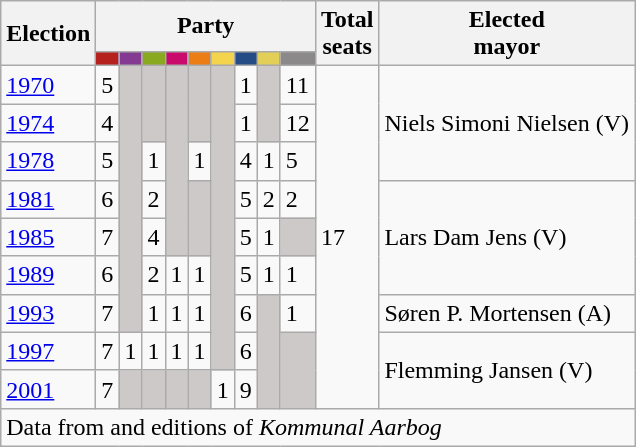<table class="wikitable">
<tr>
<th rowspan=2>Election</th>
<th colspan=9>Party</th>
<th rowspan=2>Total<br>seats</th>
<th rowspan=2>Elected<br>mayor</th>
</tr>
<tr>
<td style="background:#B5211D;"><strong><a href='#'></a></strong></td>
<td style="background:#843A93;"><strong><a href='#'></a></strong></td>
<td style="background:#89A920;"><strong><a href='#'></a></strong></td>
<td style="background:#C9096C;"><strong><a href='#'></a></strong></td>
<td style="background:#EC7D14;"><strong><a href='#'></a></strong></td>
<td style="background:#F4D44D;"><strong><a href='#'></a></strong></td>
<td style="background:#254C85;"><strong><a href='#'></a></strong></td>
<td style="background:#E3CF57;"><strong><a href='#'></a></strong></td>
<td style="background:#8B8989;"><strong></strong></td>
</tr>
<tr>
<td><a href='#'>1970</a></td>
<td>5</td>
<td style="background:#CDC9C9;" rowspan=7></td>
<td style="background:#CDC9C9;" rowspan=2></td>
<td style="background:#CDC9C9;" rowspan=5></td>
<td style="background:#CDC9C9;" rowspan=2></td>
<td style="background:#CDC9C9;" rowspan=8></td>
<td>1</td>
<td style="background:#CDC9C9;" rowspan=2></td>
<td>11</td>
<td rowspan=9>17</td>
<td rowspan=3>Niels Simoni Nielsen (V)</td>
</tr>
<tr>
<td><a href='#'>1974</a></td>
<td>4</td>
<td>1</td>
<td>12</td>
</tr>
<tr>
<td><a href='#'>1978</a></td>
<td>5</td>
<td>1</td>
<td>1</td>
<td>4</td>
<td>1</td>
<td>5</td>
</tr>
<tr>
<td><a href='#'>1981</a></td>
<td>6</td>
<td>2</td>
<td style="background:#CDC9C9;" rowspan=2></td>
<td>5</td>
<td>2</td>
<td>2</td>
<td rowspan=3>Lars Dam Jens (V)</td>
</tr>
<tr>
<td><a href='#'>1985</a></td>
<td>7</td>
<td>4</td>
<td>5</td>
<td>1</td>
<td style="background:#CDC9C9;"></td>
</tr>
<tr>
<td><a href='#'>1989</a></td>
<td>6</td>
<td>2</td>
<td>1</td>
<td>1</td>
<td>5</td>
<td>1</td>
<td>1</td>
</tr>
<tr>
<td><a href='#'>1993</a></td>
<td>7</td>
<td>1</td>
<td>1</td>
<td>1</td>
<td>6</td>
<td style="background:#CDC9C9;" rowspan=3></td>
<td>1</td>
<td>Søren P. Mortensen (A)</td>
</tr>
<tr>
<td><a href='#'>1997</a></td>
<td>7</td>
<td>1</td>
<td>1</td>
<td>1</td>
<td>1</td>
<td>6</td>
<td style="background:#CDC9C9;" rowspan=2></td>
<td rowspan=2>Flemming Jansen (V)</td>
</tr>
<tr>
<td><a href='#'>2001</a></td>
<td>7</td>
<td style="background:#CDC9C9;"></td>
<td style="background:#CDC9C9;"></td>
<td style="background:#CDC9C9;"></td>
<td style="background:#CDC9C9;"></td>
<td>1</td>
<td>9</td>
</tr>
<tr>
<td colspan=14>Data from  and editions of <em>Kommunal Aarbog</em></td>
</tr>
</table>
